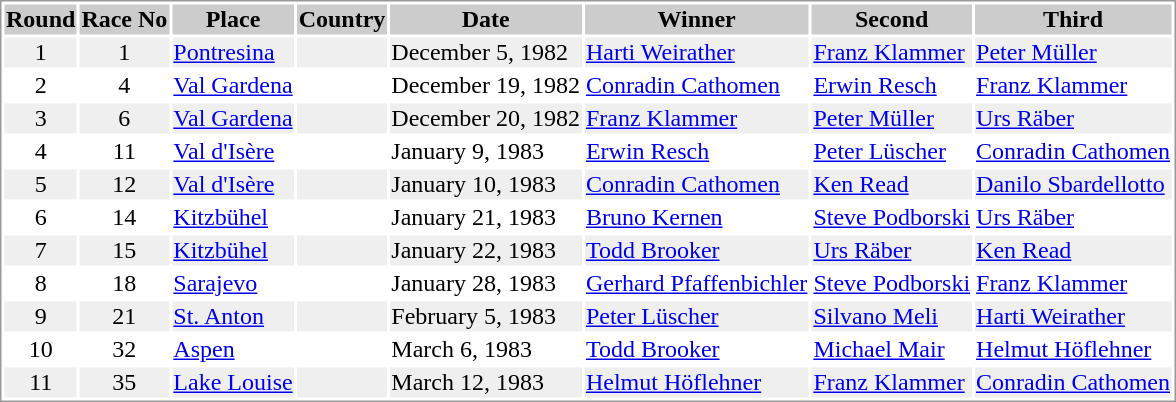<table border="0" style="border: 1px solid #999; background-color:#FFFFFF; text-align:center">
<tr align="center" bgcolor="#CCCCCC">
<th>Round</th>
<th>Race No</th>
<th>Place</th>
<th>Country</th>
<th>Date</th>
<th>Winner</th>
<th>Second</th>
<th>Third</th>
</tr>
<tr bgcolor="#EFEFEF">
<td>1</td>
<td>1</td>
<td align="left"><a href='#'>Pontresina</a></td>
<td align="left"></td>
<td align="left">December 5, 1982</td>
<td align="left"> <a href='#'>Harti Weirather</a></td>
<td align="left"> <a href='#'>Franz Klammer</a></td>
<td align="left"> <a href='#'>Peter Müller</a></td>
</tr>
<tr>
<td>2</td>
<td>4</td>
<td align="left"><a href='#'>Val Gardena</a></td>
<td align="left"></td>
<td align="left">December 19, 1982</td>
<td align="left"> <a href='#'>Conradin Cathomen</a></td>
<td align="left"> <a href='#'>Erwin Resch</a></td>
<td align="left"> <a href='#'>Franz Klammer</a></td>
</tr>
<tr bgcolor="#EFEFEF">
<td>3</td>
<td>6</td>
<td align="left"><a href='#'>Val Gardena</a></td>
<td align="left"></td>
<td align="left">December 20, 1982</td>
<td align="left"> <a href='#'>Franz Klammer</a></td>
<td align="left"> <a href='#'>Peter Müller</a></td>
<td align="left"> <a href='#'>Urs Räber</a></td>
</tr>
<tr>
<td>4</td>
<td>11</td>
<td align="left"><a href='#'>Val d'Isère</a></td>
<td align="left"></td>
<td align="left">January 9, 1983</td>
<td align="left"> <a href='#'>Erwin Resch</a></td>
<td align="left"> <a href='#'>Peter Lüscher</a></td>
<td align="left"> <a href='#'>Conradin Cathomen</a></td>
</tr>
<tr bgcolor="#EFEFEF">
<td>5</td>
<td>12</td>
<td align="left"><a href='#'>Val d'Isère</a></td>
<td align="left"></td>
<td align="left">January 10, 1983</td>
<td align="left"> <a href='#'>Conradin Cathomen</a></td>
<td align="left"> <a href='#'>Ken Read</a></td>
<td align="left"> <a href='#'>Danilo Sbardellotto</a></td>
</tr>
<tr>
<td>6</td>
<td>14</td>
<td align="left"><a href='#'>Kitzbühel</a></td>
<td align="left"></td>
<td align="left">January 21, 1983</td>
<td align="left"> <a href='#'>Bruno Kernen</a></td>
<td align="left"> <a href='#'>Steve Podborski</a></td>
<td align="left"> <a href='#'>Urs Räber</a></td>
</tr>
<tr bgcolor="#EFEFEF">
<td>7</td>
<td>15</td>
<td align="left"><a href='#'>Kitzbühel</a></td>
<td align="left"></td>
<td align="left">January 22, 1983</td>
<td align="left"> <a href='#'>Todd Brooker</a></td>
<td align="left"> <a href='#'>Urs Räber</a></td>
<td align="left"> <a href='#'>Ken Read</a></td>
</tr>
<tr>
<td>8</td>
<td>18</td>
<td align="left"><a href='#'>Sarajevo</a></td>
<td align="left"></td>
<td align="left">January 28, 1983</td>
<td align="left"> <a href='#'>Gerhard Pfaffenbichler</a></td>
<td align="left"> <a href='#'>Steve Podborski</a></td>
<td align="left"> <a href='#'>Franz Klammer</a></td>
</tr>
<tr bgcolor="#EFEFEF">
<td>9</td>
<td>21</td>
<td align="left"><a href='#'>St. Anton</a></td>
<td align="left"></td>
<td align="left">February 5, 1983</td>
<td align="left"> <a href='#'>Peter Lüscher</a></td>
<td align="left"> <a href='#'>Silvano Meli</a></td>
<td align="left"> <a href='#'>Harti Weirather</a></td>
</tr>
<tr>
<td>10</td>
<td>32</td>
<td align="left"><a href='#'>Aspen</a></td>
<td align="left"></td>
<td align="left">March 6, 1983</td>
<td align="left"> <a href='#'>Todd Brooker</a></td>
<td align="left"> <a href='#'>Michael Mair</a></td>
<td align="left"> <a href='#'>Helmut Höflehner</a></td>
</tr>
<tr bgcolor="#EFEFEF">
<td>11</td>
<td>35</td>
<td align="left"><a href='#'>Lake Louise</a></td>
<td align="left"></td>
<td align="left">March 12, 1983</td>
<td align="left"> <a href='#'>Helmut Höflehner</a></td>
<td align="left"> <a href='#'>Franz Klammer</a></td>
<td align="left"> <a href='#'>Conradin Cathomen</a></td>
</tr>
</table>
